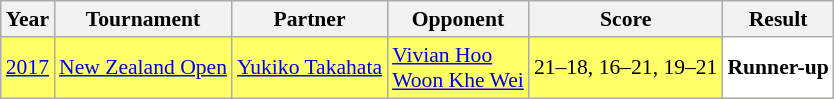<table class="sortable wikitable" style="font-size: 90%;">
<tr>
<th>Year</th>
<th>Tournament</th>
<th>Partner</th>
<th>Opponent</th>
<th>Score</th>
<th>Result</th>
</tr>
<tr style="background:#FFFF67">
<td align="center"><a href='#'>2017</a></td>
<td align="left"><a href='#'>New Zealand Open</a></td>
<td align="left"> <a href='#'>Yukiko Takahata</a></td>
<td align="left"> <a href='#'>Vivian Hoo</a><br> <a href='#'>Woon Khe Wei</a></td>
<td align="left">21–18, 16–21, 19–21</td>
<td style="text-align:left; background:white"> <strong>Runner-up</strong></td>
</tr>
</table>
